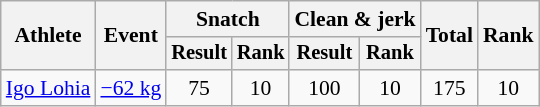<table class="wikitable" style="font-size:90%">
<tr>
<th rowspan="2">Athlete</th>
<th rowspan="2">Event</th>
<th colspan="2">Snatch</th>
<th colspan="2">Clean & jerk</th>
<th rowspan="2">Total</th>
<th rowspan="2">Rank</th>
</tr>
<tr style="font-size:95%">
<th>Result</th>
<th>Rank</th>
<th>Result</th>
<th>Rank</th>
</tr>
<tr align=center>
<td align=left><a href='#'>Igo Lohia</a></td>
<td align=left><a href='#'>−62 kg</a></td>
<td>75</td>
<td>10</td>
<td>100</td>
<td>10</td>
<td>175</td>
<td>10</td>
</tr>
</table>
